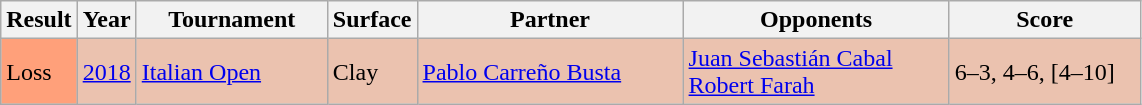<table class="sortable wikitable">
<tr>
<th style="width:40px">Result</th>
<th style="width:30px">Year</th>
<th style="width:120px">Tournament</th>
<th style="width:50px">Surface</th>
<th style="width:170px">Partner</th>
<th style="width:170px">Opponents</th>
<th style="width:120px"  class="unsortable">Score</th>
</tr>
<tr style=background:#ebc2af>
<td bgcolor=FFA07A>Loss</td>
<td><a href='#'>2018</a></td>
<td><a href='#'>Italian Open</a></td>
<td>Clay</td>
<td> <a href='#'>Pablo Carreño Busta</a></td>
<td> <a href='#'>Juan Sebastián Cabal</a> <br>  <a href='#'>Robert Farah</a></td>
<td>6–3, 4–6, [4–10]</td>
</tr>
</table>
